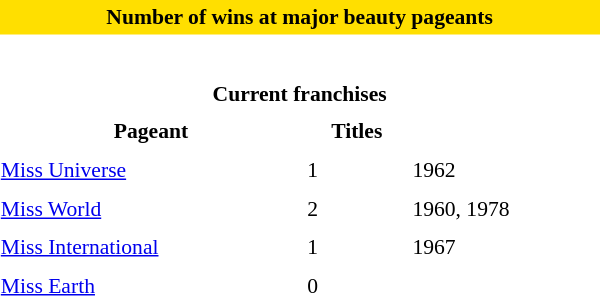<table class="toccolours" style="width: 20em; float:right; margin-left:1em; font-size:90%; line-height:1.5em; width:32%;">
<tr>
<td colspan="3"><br></td>
</tr>
<tr>
<th colspan="3" style="text-align:center; background:#FFDF00;">Number of wins at major beauty pageants</th>
</tr>
<tr>
<td colspan="3"><br></td>
</tr>
<tr>
<th colspan="3" style="text-align:center;">Current franchises</th>
</tr>
<tr>
<th scope="col">Pageant</th>
<th>Titles</th>
<th></th>
</tr>
<tr>
<td><a href='#'>Miss Universe</a></td>
<td>1</td>
<td>1962</td>
</tr>
<tr>
<td><a href='#'>Miss World</a></td>
<td>2</td>
<td>1960, 1978</td>
</tr>
<tr>
<td><a href='#'>Miss International</a></td>
<td>1</td>
<td>1967</td>
</tr>
<tr>
<td><a href='#'>Miss Earth</a></td>
<td>0</td>
<td></td>
</tr>
</table>
